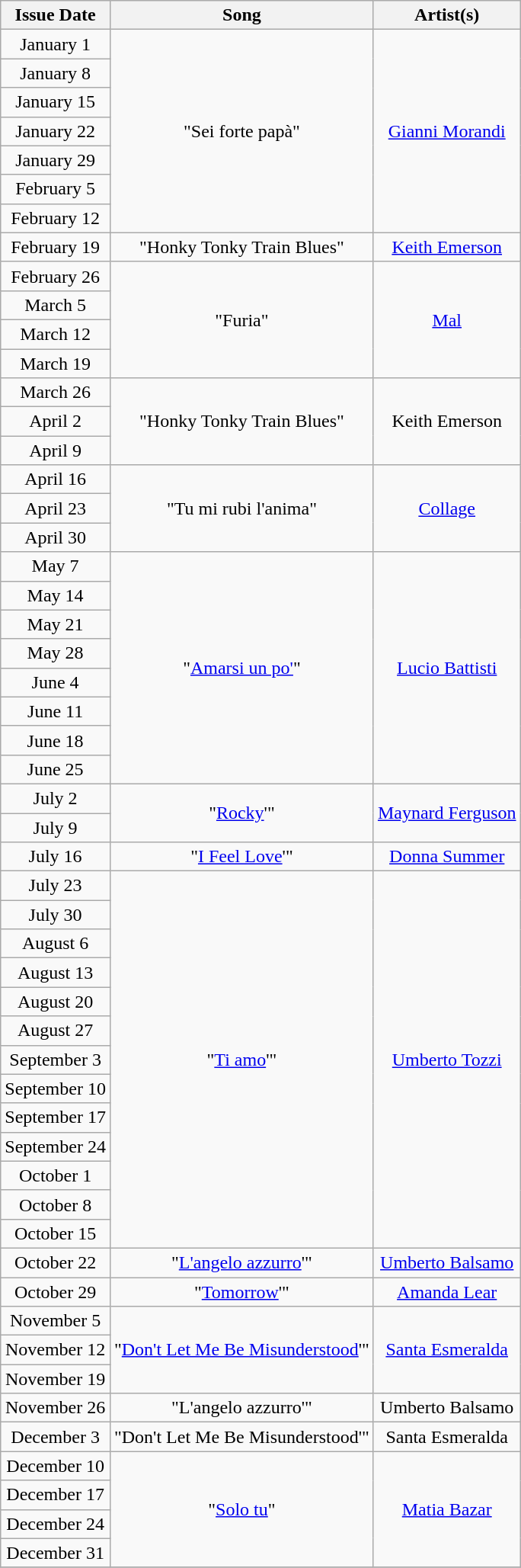<table class="wikitable plainrowheaders" style="text-align: center;">
<tr>
<th>Issue Date</th>
<th>Song</th>
<th>Artist(s)</th>
</tr>
<tr>
<td>January 1</td>
<td rowspan="7">"Sei forte papà"</td>
<td rowspan="7"><a href='#'>Gianni Morandi</a></td>
</tr>
<tr>
<td>January 8</td>
</tr>
<tr>
<td>January 15</td>
</tr>
<tr>
<td>January 22</td>
</tr>
<tr>
<td>January 29</td>
</tr>
<tr>
<td>February 5</td>
</tr>
<tr>
<td>February 12</td>
</tr>
<tr>
<td>February 19</td>
<td rowspan="1">"Honky Tonky Train Blues"</td>
<td rowspan="1"><a href='#'>Keith Emerson</a></td>
</tr>
<tr>
<td>February 26</td>
<td rowspan="4">"Furia"</td>
<td rowspan="4"><a href='#'>Mal</a></td>
</tr>
<tr>
<td>March 5</td>
</tr>
<tr>
<td>March 12</td>
</tr>
<tr>
<td>March 19</td>
</tr>
<tr>
<td>March 26</td>
<td rowspan="3">"Honky Tonky Train Blues"</td>
<td rowspan="3">Keith Emerson</td>
</tr>
<tr>
<td>April 2</td>
</tr>
<tr>
<td>April 9</td>
</tr>
<tr>
<td>April 16</td>
<td rowspan="3">"Tu mi rubi l'anima"</td>
<td rowspan="3"><a href='#'>Collage</a></td>
</tr>
<tr>
<td>April 23</td>
</tr>
<tr>
<td>April 30</td>
</tr>
<tr>
<td>May 7</td>
<td rowspan="8">"<a href='#'>Amarsi un po'</a>"</td>
<td rowspan="8"><a href='#'>Lucio Battisti</a></td>
</tr>
<tr>
<td>May 14</td>
</tr>
<tr>
<td>May 21</td>
</tr>
<tr>
<td>May 28</td>
</tr>
<tr>
<td>June 4</td>
</tr>
<tr>
<td>June 11</td>
</tr>
<tr>
<td>June 18</td>
</tr>
<tr>
<td>June 25</td>
</tr>
<tr>
<td>July 2</td>
<td rowspan="2">"<a href='#'>Rocky</a>'"</td>
<td rowspan="2"><a href='#'>Maynard Ferguson</a></td>
</tr>
<tr>
<td>July 9</td>
</tr>
<tr>
<td>July 16</td>
<td rowspan="1">"<a href='#'>I Feel Love</a>'"</td>
<td rowspan="1"><a href='#'>Donna Summer</a></td>
</tr>
<tr>
<td>July 23</td>
<td rowspan="13">"<a href='#'>Ti amo</a>'"</td>
<td rowspan="13"><a href='#'>Umberto Tozzi</a></td>
</tr>
<tr>
<td>July 30</td>
</tr>
<tr>
<td>August 6</td>
</tr>
<tr>
<td>August 13</td>
</tr>
<tr>
<td>August 20</td>
</tr>
<tr>
<td>August 27</td>
</tr>
<tr>
<td>September 3</td>
</tr>
<tr>
<td>September 10</td>
</tr>
<tr>
<td>September 17</td>
</tr>
<tr>
<td>September 24</td>
</tr>
<tr>
<td>October 1</td>
</tr>
<tr>
<td>October 8</td>
</tr>
<tr>
<td>October 15</td>
</tr>
<tr>
<td>October 22</td>
<td rowspan="1">"<a href='#'>L'angelo azzurro</a>'"</td>
<td rowspan="1"><a href='#'>Umberto Balsamo</a></td>
</tr>
<tr>
<td>October 29</td>
<td rowspan="1">"<a href='#'>Tomorrow</a>'"</td>
<td rowspan="1"><a href='#'>Amanda Lear</a></td>
</tr>
<tr>
<td>November 5</td>
<td rowspan="3">"<a href='#'>Don't Let Me Be Misunderstood</a>'"</td>
<td rowspan="3"><a href='#'>Santa Esmeralda</a></td>
</tr>
<tr>
<td>November 12</td>
</tr>
<tr>
<td>November 19</td>
</tr>
<tr>
<td>November 26</td>
<td rowspan="1">"L'angelo azzurro'"</td>
<td rowspan="1">Umberto Balsamo</td>
</tr>
<tr>
<td>December 3</td>
<td rowspan="1">"Don't Let Me Be Misunderstood'"</td>
<td rowspan="1">Santa Esmeralda</td>
</tr>
<tr>
<td>December 10</td>
<td rowspan="4">"<a href='#'>Solo tu</a>"</td>
<td rowspan="4"><a href='#'>Matia Bazar</a></td>
</tr>
<tr>
<td>December 17</td>
</tr>
<tr>
<td>December 24</td>
</tr>
<tr>
<td>December 31</td>
</tr>
<tr>
</tr>
</table>
